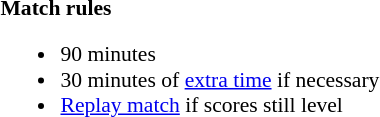<table width=100% style="font-size: 90%">
<tr>
<td width=50% valign=top><br><strong>Match rules</strong><ul><li>90 minutes</li><li>30 minutes of <a href='#'>extra time</a> if necessary</li><li><a href='#'>Replay match</a> if scores still level</li></ul></td>
</tr>
</table>
